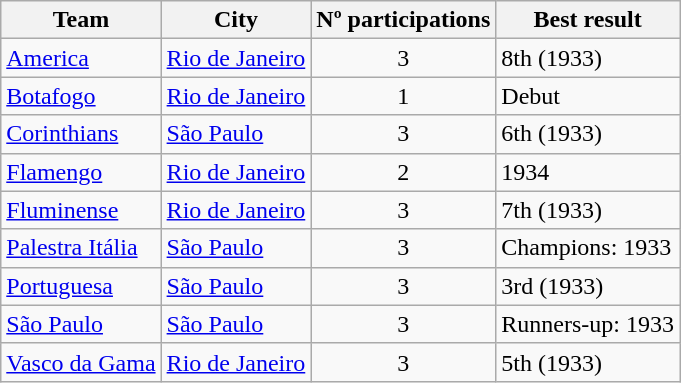<table class="wikitable sortable">
<tr>
<th>Team</th>
<th>City</th>
<th>Nº participations</th>
<th>Best result</th>
</tr>
<tr>
<td><a href='#'>America</a></td>
<td> <a href='#'>Rio de Janeiro</a></td>
<td align=center>3</td>
<td>8th (1933)</td>
</tr>
<tr>
<td><a href='#'>Botafogo</a></td>
<td> <a href='#'>Rio de Janeiro</a></td>
<td align=center>1</td>
<td>Debut</td>
</tr>
<tr>
<td><a href='#'>Corinthians</a></td>
<td> <a href='#'>São Paulo</a></td>
<td align=center>3</td>
<td>6th (1933)</td>
</tr>
<tr>
<td><a href='#'>Flamengo</a></td>
<td> <a href='#'>Rio de Janeiro</a></td>
<td align=center>2</td>
<td>1934</td>
</tr>
<tr>
<td><a href='#'>Fluminense</a></td>
<td> <a href='#'>Rio de Janeiro</a></td>
<td align=center>3</td>
<td>7th (1933)</td>
</tr>
<tr>
<td><a href='#'>Palestra Itália</a></td>
<td> <a href='#'>São Paulo</a></td>
<td align=center>3</td>
<td>Champions: 1933</td>
</tr>
<tr>
<td><a href='#'>Portuguesa</a></td>
<td> <a href='#'>São Paulo</a></td>
<td align=center>3</td>
<td>3rd (1933)</td>
</tr>
<tr>
<td><a href='#'>São Paulo</a></td>
<td> <a href='#'>São Paulo</a></td>
<td align=center>3</td>
<td>Runners-up: 1933</td>
</tr>
<tr>
<td><a href='#'>Vasco da Gama</a></td>
<td> <a href='#'>Rio de Janeiro</a></td>
<td align=center>3</td>
<td>5th (1933)</td>
</tr>
</table>
